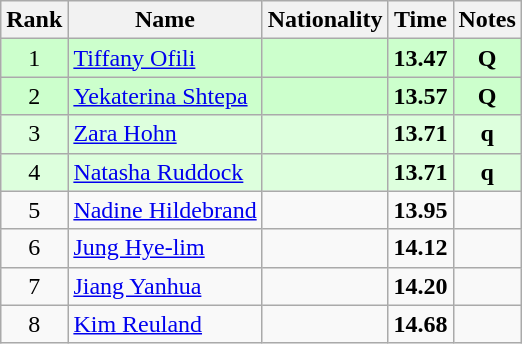<table class="wikitable sortable" style="text-align:center">
<tr>
<th>Rank</th>
<th>Name</th>
<th>Nationality</th>
<th>Time</th>
<th>Notes</th>
</tr>
<tr bgcolor=ccffcc>
<td>1</td>
<td align=left><a href='#'>Tiffany Ofili</a></td>
<td align=left></td>
<td><strong>13.47</strong></td>
<td><strong>Q</strong></td>
</tr>
<tr bgcolor=ccffcc>
<td>2</td>
<td align=left><a href='#'>Yekaterina Shtepa</a></td>
<td align=left></td>
<td><strong>13.57</strong></td>
<td><strong>Q</strong></td>
</tr>
<tr bgcolor=ddffdd>
<td>3</td>
<td align=left><a href='#'>Zara Hohn</a></td>
<td align=left></td>
<td><strong>13.71</strong></td>
<td><strong>q</strong></td>
</tr>
<tr bgcolor=ddffdd>
<td>4</td>
<td align=left><a href='#'>Natasha Ruddock</a></td>
<td align=left></td>
<td><strong>13.71</strong></td>
<td><strong>q</strong></td>
</tr>
<tr>
<td>5</td>
<td align=left><a href='#'>Nadine Hildebrand</a></td>
<td align=left></td>
<td><strong>13.95</strong></td>
<td></td>
</tr>
<tr>
<td>6</td>
<td align=left><a href='#'>Jung Hye-lim</a></td>
<td align=left></td>
<td><strong>14.12</strong></td>
<td></td>
</tr>
<tr>
<td>7</td>
<td align=left><a href='#'>Jiang Yanhua</a></td>
<td align=left></td>
<td><strong>14.20</strong></td>
<td></td>
</tr>
<tr>
<td>8</td>
<td align=left><a href='#'>Kim Reuland</a></td>
<td align=left></td>
<td><strong>14.68</strong></td>
<td></td>
</tr>
</table>
